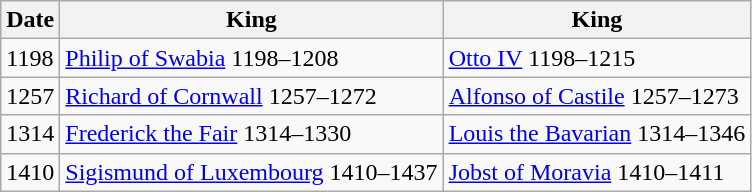<table class="wikitable">
<tr>
<th>Date</th>
<th>King</th>
<th>King</th>
</tr>
<tr>
<td>1198</td>
<td><a href='#'>Philip of Swabia</a> 1198–1208</td>
<td><a href='#'>Otto IV</a> 1198–1215</td>
</tr>
<tr>
<td>1257</td>
<td><a href='#'>Richard of Cornwall</a> 1257–1272</td>
<td><a href='#'>Alfonso of Castile</a> 1257–1273</td>
</tr>
<tr>
<td>1314</td>
<td><a href='#'>Frederick the Fair</a> 1314–1330</td>
<td><a href='#'>Louis the Bavarian</a> 1314–1346</td>
</tr>
<tr>
<td>1410</td>
<td><a href='#'>Sigismund of Luxembourg</a> 1410–1437</td>
<td><a href='#'>Jobst of Moravia</a> 1410–1411</td>
</tr>
</table>
